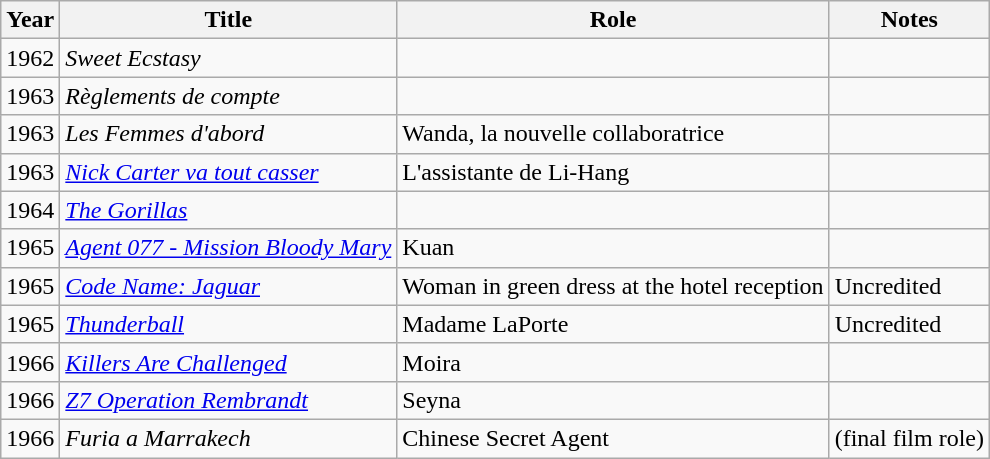<table class="wikitable">
<tr>
<th>Year</th>
<th>Title</th>
<th>Role</th>
<th>Notes</th>
</tr>
<tr>
<td>1962</td>
<td><em>Sweet Ecstasy</em></td>
<td></td>
<td></td>
</tr>
<tr>
<td>1963</td>
<td><em>Règlements de compte</em></td>
<td></td>
<td></td>
</tr>
<tr>
<td>1963</td>
<td><em>Les Femmes d'abord</em></td>
<td>Wanda, la nouvelle collaboratrice</td>
<td></td>
</tr>
<tr>
<td>1963</td>
<td><em><a href='#'>Nick Carter va tout casser</a></em></td>
<td>L'assistante de Li-Hang</td>
<td></td>
</tr>
<tr>
<td>1964</td>
<td><em><a href='#'>The Gorillas</a></em></td>
<td></td>
<td></td>
</tr>
<tr>
<td>1965</td>
<td><em><a href='#'>Agent 077 - Mission Bloody Mary</a></em></td>
<td>Kuan</td>
<td></td>
</tr>
<tr>
<td>1965</td>
<td><em><a href='#'>Code Name: Jaguar</a></em></td>
<td>Woman in green dress at the hotel reception</td>
<td>Uncredited</td>
</tr>
<tr>
<td>1965</td>
<td><em><a href='#'>Thunderball</a></em></td>
<td>Madame LaPorte</td>
<td>Uncredited</td>
</tr>
<tr>
<td>1966</td>
<td><em><a href='#'>Killers Are Challenged</a></em></td>
<td>Moira</td>
<td></td>
</tr>
<tr>
<td>1966</td>
<td><em><a href='#'>Z7 Operation Rembrandt</a></em></td>
<td>Seyna</td>
<td></td>
</tr>
<tr>
<td>1966</td>
<td><em>Furia a Marrakech</em></td>
<td>Chinese Secret Agent</td>
<td>(final film role)</td>
</tr>
</table>
